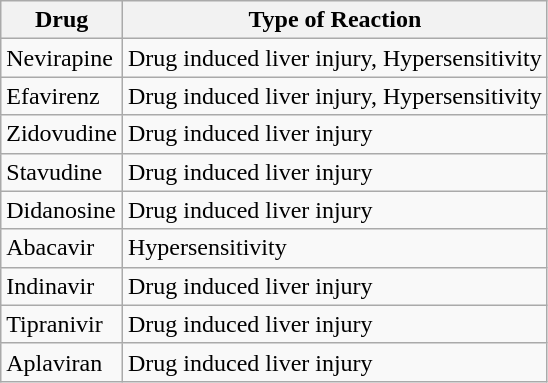<table class="wikitable sortable">
<tr>
<th>Drug</th>
<th>Type of Reaction</th>
</tr>
<tr>
<td>Nevirapine</td>
<td>Drug induced liver injury, Hypersensitivity</td>
</tr>
<tr>
<td>Efavirenz</td>
<td>Drug induced liver injury, Hypersensitivity</td>
</tr>
<tr>
<td>Zidovudine</td>
<td>Drug induced liver injury</td>
</tr>
<tr>
<td>Stavudine</td>
<td>Drug induced liver injury</td>
</tr>
<tr>
<td>Didanosine</td>
<td>Drug induced liver injury</td>
</tr>
<tr>
<td>Abacavir</td>
<td>Hypersensitivity</td>
</tr>
<tr>
<td>Indinavir</td>
<td>Drug induced liver injury</td>
</tr>
<tr>
<td>Tipranivir</td>
<td>Drug induced liver injury</td>
</tr>
<tr>
<td>Aplaviran</td>
<td>Drug induced liver injury</td>
</tr>
</table>
